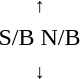<table style="text-align:center;">
<tr>
<td><small>  ↑ </small></td>
</tr>
<tr>
<td><span>S/B</span>   <span>N/B</span></td>
</tr>
<tr>
<td><small> ↓  </small></td>
</tr>
</table>
